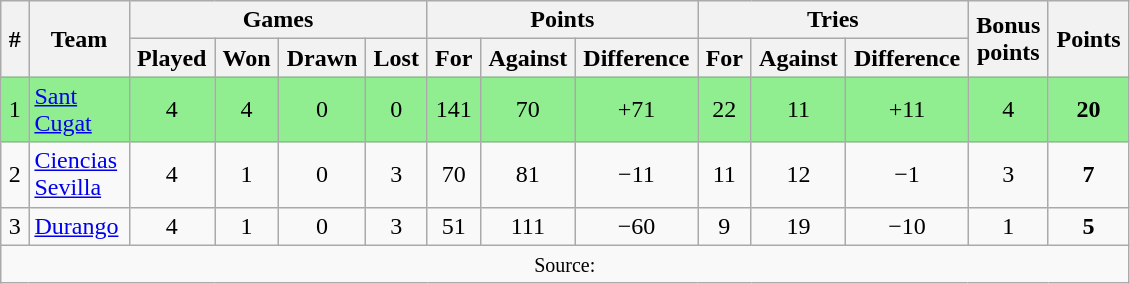<table class="wikitable" style="text-align:center">
<tr>
<th rowspan="2" style="width:0%">#</th>
<th rowspan="2" style="width:0%">Team</th>
<th colspan="4" style="width:0%">Games</th>
<th colspan="3" style="width:0%">Points</th>
<th colspan="3" style="width:0%">Tries</th>
<th rowspan="2" style="width:0%">Bonus<br>points</th>
<th rowspan="2" style="width:0%">Points</th>
</tr>
<tr>
<th style="width:0%">Played</th>
<th style="width:0%">Won</th>
<th style="width:0%">Drawn</th>
<th style="width:0%">Lost</th>
<th style="width:0%">For</th>
<th style="width:0%">Against</th>
<th style="width:0%">Difference</th>
<th style="width:0%">For</th>
<th style="width:0%">Against</th>
<th style="width:0%">Difference</th>
</tr>
<tr bgcolor=#90EE90 align=center>
<td>1</td>
<td align="left"><a href='#'>Sant Cugat</a></td>
<td>4</td>
<td>4</td>
<td>0</td>
<td>0</td>
<td>141</td>
<td>70</td>
<td>+71</td>
<td>22</td>
<td>11</td>
<td>+11</td>
<td>4</td>
<td><strong>20</strong></td>
</tr>
<tr>
<td>2</td>
<td align="left"><a href='#'>Ciencias Sevilla</a></td>
<td>4</td>
<td>1</td>
<td>0</td>
<td>3</td>
<td>70</td>
<td>81</td>
<td>−11</td>
<td>11</td>
<td>12</td>
<td>−1</td>
<td>3</td>
<td><strong>7</strong></td>
</tr>
<tr>
<td>3</td>
<td align="left"><a href='#'>Durango</a></td>
<td>4</td>
<td>1</td>
<td>0</td>
<td>3</td>
<td>51</td>
<td>111</td>
<td>−60</td>
<td>9</td>
<td>19</td>
<td>−10</td>
<td>1</td>
<td><strong>5</strong></td>
</tr>
<tr>
<td colspan="14"><small>Source:  </small></td>
</tr>
</table>
